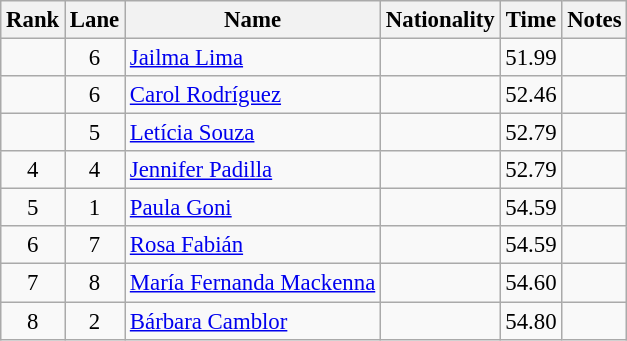<table class="wikitable sortable" style="text-align:center;font-size:95%">
<tr>
<th>Rank</th>
<th>Lane</th>
<th>Name</th>
<th>Nationality</th>
<th>Time</th>
<th>Notes</th>
</tr>
<tr>
<td></td>
<td>6</td>
<td align=left><a href='#'>Jailma Lima</a></td>
<td align=left></td>
<td>51.99</td>
<td></td>
</tr>
<tr>
<td></td>
<td>6</td>
<td align=left><a href='#'>Carol Rodríguez</a></td>
<td align=left></td>
<td>52.46</td>
<td></td>
</tr>
<tr>
<td></td>
<td>5</td>
<td align=left><a href='#'>Letícia Souza</a></td>
<td align=left></td>
<td>52.79</td>
<td></td>
</tr>
<tr>
<td>4</td>
<td>4</td>
<td align=left><a href='#'>Jennifer Padilla</a></td>
<td align=left></td>
<td>52.79</td>
<td></td>
</tr>
<tr>
<td>5</td>
<td>1</td>
<td align=left><a href='#'>Paula Goni</a></td>
<td align=left></td>
<td>54.59</td>
<td></td>
</tr>
<tr>
<td>6</td>
<td>7</td>
<td align=left><a href='#'>Rosa Fabián</a></td>
<td align=left></td>
<td>54.59</td>
<td></td>
</tr>
<tr>
<td>7</td>
<td>8</td>
<td align=left><a href='#'>María Fernanda Mackenna</a></td>
<td align=left></td>
<td>54.60</td>
<td></td>
</tr>
<tr>
<td>8</td>
<td>2</td>
<td align=left><a href='#'>Bárbara Camblor</a></td>
<td align=left></td>
<td>54.80</td>
<td></td>
</tr>
</table>
